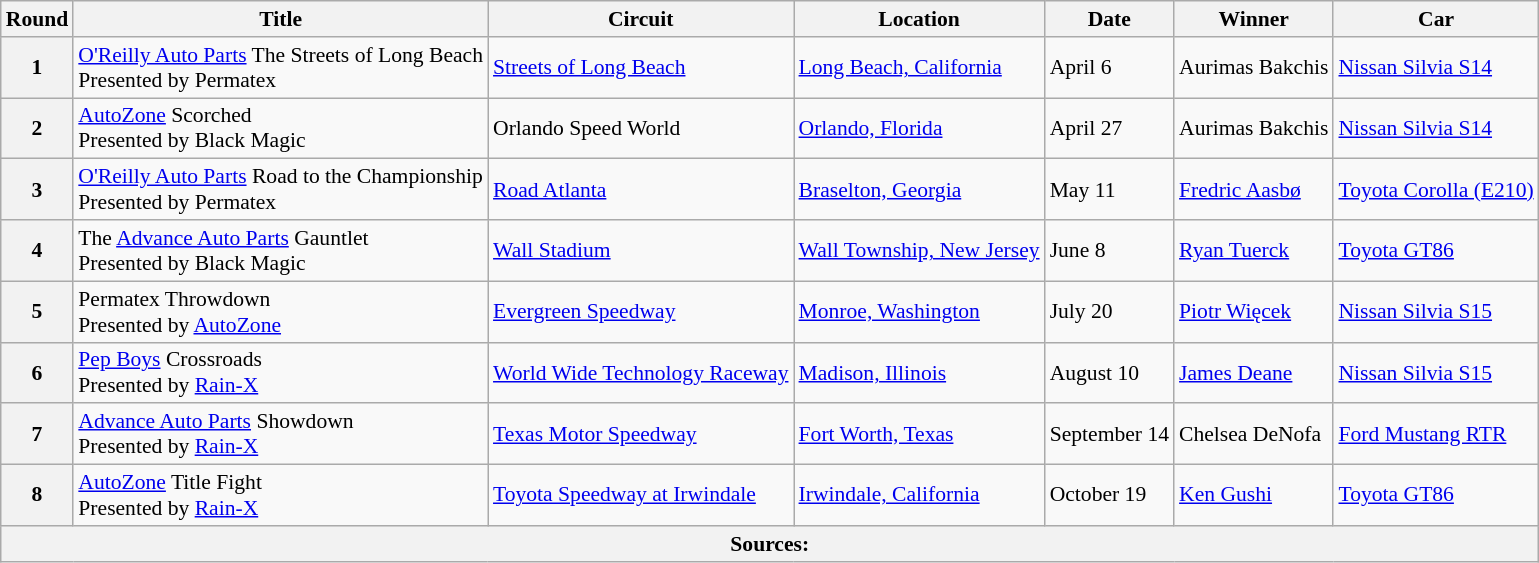<table class="wikitable" style="font-size: 90%;">
<tr>
<th>Round</th>
<th>Title</th>
<th>Circuit</th>
<th>Location</th>
<th>Date</th>
<th>Winner</th>
<th>Car</th>
</tr>
<tr>
<th>1</th>
<td><a href='#'>O'Reilly Auto Parts</a> The Streets of Long Beach<br>Presented by Permatex</td>
<td><a href='#'>Streets of Long Beach</a></td>
<td><a href='#'>Long Beach, California</a></td>
<td>April 6</td>
<td> Aurimas Bakchis</td>
<td><a href='#'>Nissan Silvia S14</a></td>
</tr>
<tr>
<th>2</th>
<td><a href='#'>AutoZone</a> Scorched<br>Presented by Black Magic</td>
<td>Orlando Speed World</td>
<td><a href='#'>Orlando, Florida</a></td>
<td>April 27</td>
<td> Aurimas Bakchis</td>
<td><a href='#'>Nissan Silvia S14</a></td>
</tr>
<tr>
<th>3</th>
<td><a href='#'>O'Reilly Auto Parts</a> Road to the Championship<br>Presented by Permatex</td>
<td><a href='#'>Road Atlanta</a></td>
<td><a href='#'>Braselton, Georgia</a></td>
<td>May 11</td>
<td> <a href='#'>Fredric Aasbø</a></td>
<td><a href='#'>Toyota Corolla (E210)</a></td>
</tr>
<tr>
<th>4</th>
<td>The <a href='#'>Advance Auto Parts</a> Gauntlet<br>Presented by Black Magic</td>
<td><a href='#'>Wall Stadium</a></td>
<td><a href='#'>Wall Township, New Jersey</a></td>
<td>June 8</td>
<td> <a href='#'>Ryan Tuerck</a></td>
<td><a href='#'>Toyota GT86</a></td>
</tr>
<tr>
<th>5</th>
<td>Permatex Throwdown<br>Presented by <a href='#'>AutoZone</a></td>
<td><a href='#'>Evergreen Speedway</a></td>
<td><a href='#'>Monroe, Washington</a></td>
<td>July 20</td>
<td> <a href='#'>Piotr Więcek</a></td>
<td><a href='#'>Nissan Silvia S15</a></td>
</tr>
<tr>
<th>6</th>
<td><a href='#'>Pep Boys</a> Crossroads<br>Presented by <a href='#'>Rain-X</a></td>
<td><a href='#'>World Wide Technology Raceway</a></td>
<td><a href='#'>Madison, Illinois</a></td>
<td>August 10</td>
<td> <a href='#'>James Deane</a></td>
<td><a href='#'>Nissan Silvia S15</a></td>
</tr>
<tr>
<th>7</th>
<td><a href='#'>Advance Auto Parts</a> Showdown<br>Presented by <a href='#'>Rain-X</a></td>
<td><a href='#'>Texas Motor Speedway</a></td>
<td><a href='#'>Fort Worth, Texas</a></td>
<td>September 14</td>
<td> Chelsea DeNofa</td>
<td><a href='#'>Ford Mustang RTR</a></td>
</tr>
<tr>
<th>8</th>
<td><a href='#'>AutoZone</a> Title Fight<br>Presented by <a href='#'>Rain-X</a></td>
<td><a href='#'>Toyota Speedway at Irwindale</a></td>
<td><a href='#'>Irwindale, California</a></td>
<td>October 19</td>
<td> <a href='#'>Ken Gushi</a></td>
<td><a href='#'>Toyota GT86</a></td>
</tr>
<tr>
<th colspan=7>Sources:</th>
</tr>
</table>
